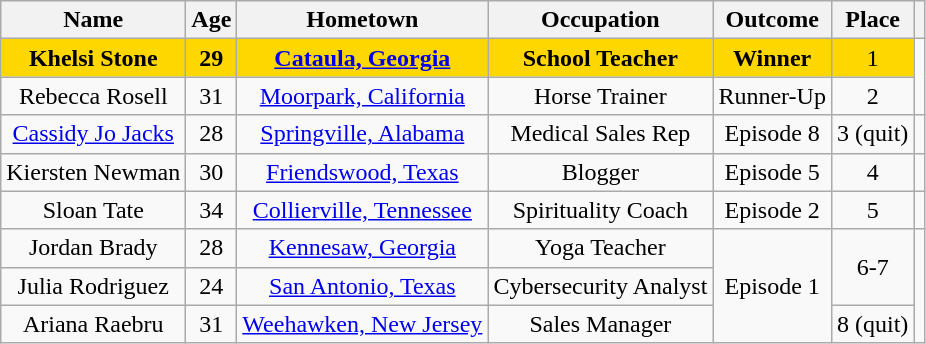<table class="wikitable sortable" style="text-align:center; ">
<tr>
<th>Name</th>
<th>Age</th>
<th>Hometown</th>
<th>Occupation</th>
<th>Outcome</th>
<th>Place</th>
<th></th>
</tr>
<tr>
<td bgcolor="gold"><strong>Khelsi Stone</strong></td>
<td bgcolor="gold"><strong>29</strong></td>
<td bgcolor="gold"><strong><a href='#'>Cataula, Georgia</a></strong></td>
<td bgcolor="gold"><strong>School Teacher</strong></td>
<td bgcolor="gold"><strong>Winner</strong></td>
<td bgcolor="gold">1</td>
<td rowspan="2"></td>
</tr>
<tr>
<td>Rebecca Rosell</td>
<td>31</td>
<td><a href='#'>Moorpark, California</a></td>
<td>Horse Trainer</td>
<td>Runner-Up</td>
<td>2</td>
</tr>
<tr>
<td><a href='#'>Cassidy Jo Jacks</a></td>
<td>28</td>
<td><a href='#'>Springville, Alabama</a></td>
<td>Medical Sales Rep</td>
<td>Episode 8</td>
<td>3 (quit)</td>
<td></td>
</tr>
<tr>
<td>Kiersten Newman</td>
<td>30</td>
<td><a href='#'>Friendswood, Texas</a></td>
<td>Blogger</td>
<td>Episode 5</td>
<td>4</td>
<td></td>
</tr>
<tr>
<td>Sloan Tate</td>
<td>34</td>
<td><a href='#'>Collierville, Tennessee</a></td>
<td>Spirituality Coach</td>
<td>Episode 2</td>
<td>5</td>
<td></td>
</tr>
<tr>
<td>Jordan Brady</td>
<td>28</td>
<td><a href='#'>Kennesaw, Georgia</a></td>
<td>Yoga Teacher</td>
<td rowspan="3">Episode 1</td>
<td rowspan="2">6-7</td>
<td rowspan="3"></td>
</tr>
<tr>
<td>Julia Rodriguez</td>
<td>24</td>
<td><a href='#'>San Antonio, Texas</a></td>
<td>Cybersecurity Analyst</td>
</tr>
<tr>
<td>Ariana Raebru</td>
<td>31</td>
<td><a href='#'>Weehawken, New Jersey</a></td>
<td>Sales Manager</td>
<td>8 (quit)</td>
</tr>
</table>
